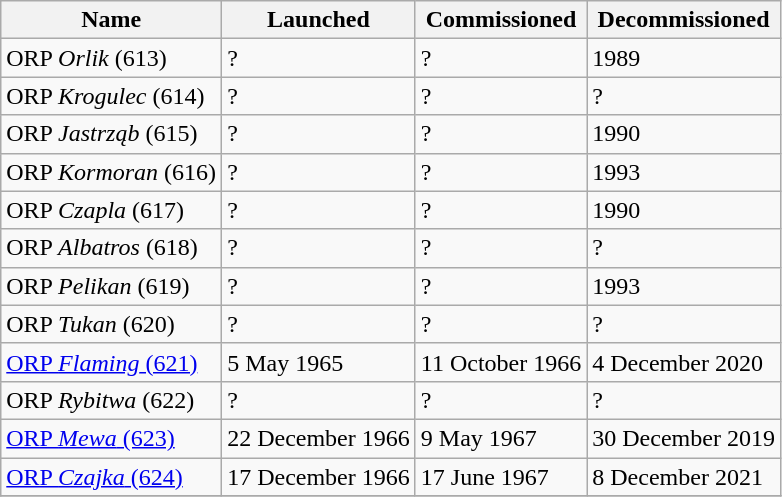<table class="wikitable">
<tr>
<th>Name</th>
<th>Launched</th>
<th>Commissioned</th>
<th>Decommissioned</th>
</tr>
<tr>
<td>ORP <em>Orlik</em> (613)</td>
<td>?</td>
<td>?</td>
<td>1989</td>
</tr>
<tr>
<td>ORP <em>Krogulec</em> (614)</td>
<td>?</td>
<td>?</td>
<td>?</td>
</tr>
<tr>
<td>ORP <em>Jastrząb</em> (615)</td>
<td>?</td>
<td>?</td>
<td>1990</td>
</tr>
<tr>
<td>ORP <em>Kormoran</em> (616)</td>
<td>?</td>
<td>?</td>
<td>1993</td>
</tr>
<tr>
<td>ORP <em>Czapla</em> (617)</td>
<td>?</td>
<td>?</td>
<td>1990</td>
</tr>
<tr>
<td>ORP <em>Albatros</em> (618)</td>
<td>?</td>
<td>?</td>
<td>?</td>
</tr>
<tr>
<td>ORP <em>Pelikan</em> (619)</td>
<td>?</td>
<td>?</td>
<td>1993</td>
</tr>
<tr>
<td>ORP <em>Tukan</em> (620)</td>
<td>?</td>
<td>?</td>
<td>?</td>
</tr>
<tr>
<td><a href='#'>ORP <em>Flaming</em> (621)</a></td>
<td>5 May 1965</td>
<td>11 October 1966</td>
<td>4 December 2020</td>
</tr>
<tr>
<td>ORP <em>Rybitwa</em> (622)</td>
<td>?</td>
<td>?</td>
<td>?</td>
</tr>
<tr>
<td><a href='#'>ORP <em>Mewa</em> (623)</a></td>
<td>22 December 1966</td>
<td>9 May 1967</td>
<td>30 December 2019</td>
</tr>
<tr>
<td><a href='#'>ORP <em>Czajka</em> (624)</a></td>
<td>17 December 1966</td>
<td>17 June 1967</td>
<td>8 December 2021</td>
</tr>
<tr>
</tr>
</table>
